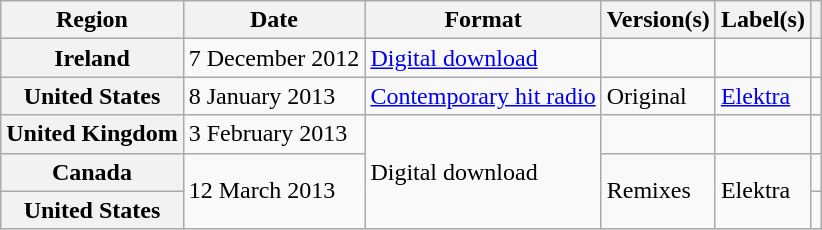<table class="wikitable plainrowheaders">
<tr>
<th scope="col">Region</th>
<th scope="col">Date</th>
<th scope="col">Format</th>
<th scope="col">Version(s)</th>
<th scope="col">Label(s)</th>
<th scope="col"></th>
</tr>
<tr>
<th scope="row">Ireland</th>
<td>7 December 2012</td>
<td><a href='#'>Digital download</a></td>
<td></td>
<td></td>
<td align="center"></td>
</tr>
<tr>
<th scope="row">United States</th>
<td>8 January 2013</td>
<td><a href='#'>Contemporary hit radio</a></td>
<td>Original</td>
<td><a href='#'>Elektra</a></td>
<td align="center"></td>
</tr>
<tr>
<th scope="row">United Kingdom</th>
<td>3 February 2013</td>
<td rowspan="3">Digital download</td>
<td></td>
<td></td>
<td align="center"></td>
</tr>
<tr>
<th scope="row">Canada</th>
<td rowspan="2">12 March 2013</td>
<td rowspan="2">Remixes</td>
<td rowspan="2">Elektra</td>
<td align="center"></td>
</tr>
<tr>
<th scope="row">United States</th>
<td align="center"></td>
</tr>
</table>
